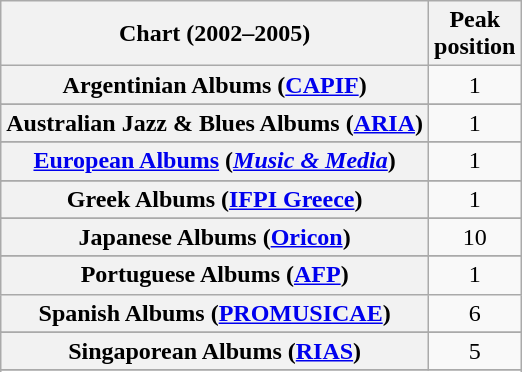<table class="wikitable sortable plainrowheaders" style="text-align:center;">
<tr>
<th scope="col">Chart (2002–2005)</th>
<th scope="col">Peak<br>position</th>
</tr>
<tr>
<th scope="row">Argentinian Albums (<a href='#'>CAPIF</a>)</th>
<td>1</td>
</tr>
<tr>
</tr>
<tr>
<th scope="row">Australian Jazz & Blues Albums (<a href='#'>ARIA</a>)</th>
<td>1</td>
</tr>
<tr>
</tr>
<tr>
</tr>
<tr>
</tr>
<tr>
</tr>
<tr>
</tr>
<tr>
</tr>
<tr>
<th scope="row"><a href='#'>European Albums</a> (<em><a href='#'>Music & Media</a></em>)</th>
<td>1</td>
</tr>
<tr>
</tr>
<tr>
</tr>
<tr>
</tr>
<tr>
<th scope="row">Greek Albums (<a href='#'>IFPI Greece</a>)</th>
<td>1</td>
</tr>
<tr>
</tr>
<tr>
</tr>
<tr>
</tr>
<tr>
<th scope="row">Japanese Albums (<a href='#'>Oricon</a>)</th>
<td>10</td>
</tr>
<tr>
</tr>
<tr>
</tr>
<tr>
</tr>
<tr>
<th scope="row">Portuguese Albums (<a href='#'>AFP</a>)</th>
<td>1</td>
</tr>
<tr>
<th scope="row">Spanish Albums (<a href='#'>PROMUSICAE</a>)</th>
<td>6</td>
</tr>
<tr>
</tr>
<tr>
<th scope="row">Singaporean Albums (<a href='#'>RIAS</a>)</th>
<td align="center">5</td>
</tr>
<tr>
</tr>
<tr>
</tr>
<tr>
</tr>
<tr>
</tr>
<tr>
</tr>
<tr>
</tr>
<tr>
</tr>
<tr>
</tr>
</table>
